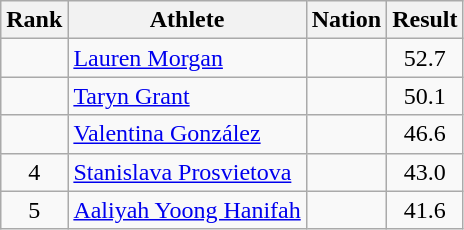<table class="wikitable sortable" style="text-align:center">
<tr>
<th>Rank</th>
<th>Athlete</th>
<th>Nation</th>
<th>Result</th>
</tr>
<tr>
<td></td>
<td align=left><a href='#'>Lauren Morgan</a></td>
<td align=left></td>
<td>52.7</td>
</tr>
<tr>
<td></td>
<td align=left><a href='#'>Taryn Grant</a></td>
<td align=left></td>
<td>50.1</td>
</tr>
<tr>
<td></td>
<td align=left><a href='#'>Valentina González</a></td>
<td align=left></td>
<td>46.6</td>
</tr>
<tr>
<td>4</td>
<td align=left><a href='#'>Stanislava Prosvietova</a></td>
<td align=left></td>
<td>43.0</td>
</tr>
<tr>
<td>5</td>
<td align=left><a href='#'>Aaliyah Yoong Hanifah</a></td>
<td align=left></td>
<td>41.6</td>
</tr>
</table>
